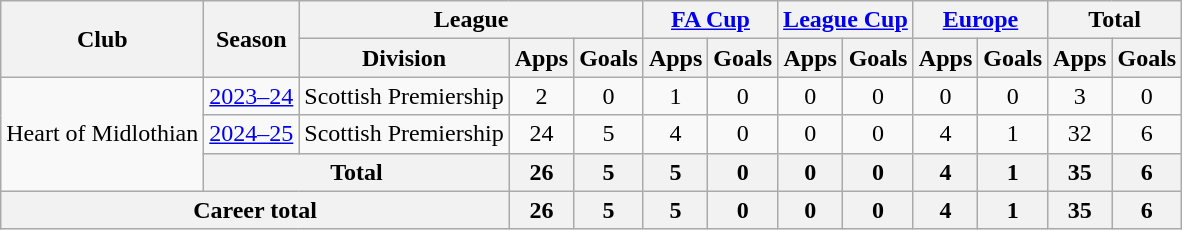<table class="wikitable" style="text-align: center">
<tr>
<th rowspan="2">Club</th>
<th rowspan="2">Season</th>
<th colspan="3">League</th>
<th colspan="2"><a href='#'>FA Cup</a></th>
<th colspan="2"><a href='#'>League Cup</a></th>
<th colspan="2"><a href='#'>Europe</a></th>
<th colspan="2">Total</th>
</tr>
<tr>
<th>Division</th>
<th>Apps</th>
<th>Goals</th>
<th>Apps</th>
<th>Goals</th>
<th>Apps</th>
<th>Goals</th>
<th>Apps</th>
<th>Goals</th>
<th>Apps</th>
<th>Goals</th>
</tr>
<tr>
<td rowspan="3">Heart of Midlothian</td>
<td><a href='#'>2023–24</a></td>
<td>Scottish Premiership</td>
<td>2</td>
<td>0</td>
<td>1</td>
<td>0</td>
<td>0</td>
<td>0</td>
<td>0</td>
<td>0</td>
<td>3</td>
<td>0</td>
</tr>
<tr>
<td><a href='#'>2024–25</a></td>
<td>Scottish Premiership</td>
<td>24</td>
<td>5</td>
<td>4</td>
<td>0</td>
<td>0</td>
<td>0</td>
<td>4</td>
<td>1</td>
<td>32</td>
<td>6</td>
</tr>
<tr>
<th colspan="2">Total</th>
<th>26</th>
<th>5</th>
<th>5</th>
<th>0</th>
<th>0</th>
<th>0</th>
<th>4</th>
<th>1</th>
<th>35</th>
<th>6</th>
</tr>
<tr>
<th colspan="3">Career total</th>
<th>26</th>
<th>5</th>
<th>5</th>
<th>0</th>
<th>0</th>
<th>0</th>
<th>4</th>
<th>1</th>
<th>35</th>
<th>6</th>
</tr>
</table>
